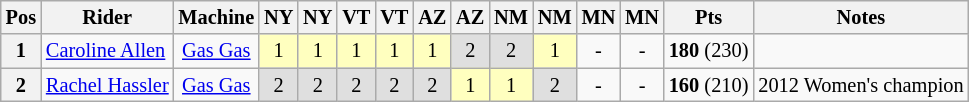<table class="wikitable" style="font-size: 85%; text-align:center">
<tr valign="top">
<th valign="middle">Pos</th>
<th valign="middle">Rider</th>
<th valign="middle">Machine</th>
<th>NY<br></th>
<th>NY<br></th>
<th>VT<br></th>
<th>VT<br></th>
<th>AZ<br></th>
<th>AZ<br></th>
<th>NM<br></th>
<th>NM<br></th>
<th>MN<br></th>
<th>MN<br></th>
<th valign="middle">Pts</th>
<th>Notes</th>
</tr>
<tr>
<th>1</th>
<td align="left"> <a href='#'>Caroline Allen</a></td>
<td><a href='#'>Gas Gas</a></td>
<td style="background:#ffffbf;">1</td>
<td style="background:#ffffbf;">1</td>
<td style="background:#ffffbf;">1</td>
<td style="background:#ffffbf;">1</td>
<td style="background:#ffffbf;">1</td>
<td style="background:#dfdfdf;">2</td>
<td style="background:#dfdfdf;">2</td>
<td style="background:#ffffbf;">1</td>
<td>-</td>
<td>-</td>
<td><strong>180</strong> (230)</td>
<td></td>
</tr>
<tr>
<th>2</th>
<td align="left"> <a href='#'>Rachel Hassler</a></td>
<td><a href='#'>Gas Gas</a></td>
<td style="background:#dfdfdf;">2</td>
<td style="background:#dfdfdf;">2</td>
<td style="background:#dfdfdf;">2</td>
<td style="background:#dfdfdf;">2</td>
<td style="background:#dfdfdf;">2</td>
<td style="background:#ffffbf;">1</td>
<td style="background:#ffffbf;">1</td>
<td style="background:#dfdfdf;">2</td>
<td>-</td>
<td>-</td>
<td><strong>160</strong> (210)</td>
<td>2012 Women's champion </td>
</tr>
</table>
